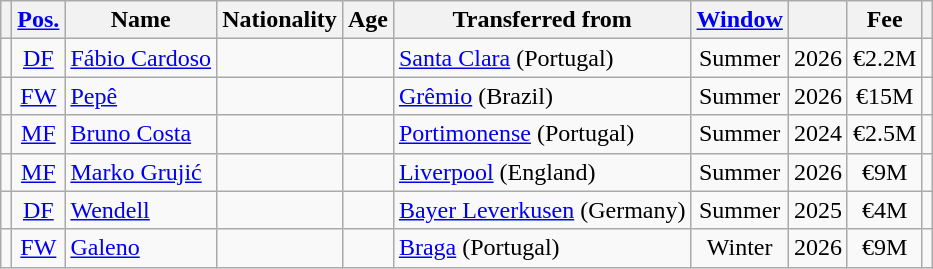<table class="wikitable sortable" style="text-align:center;">
<tr>
<th scope=col></th>
<th scope=col><a href='#'>Pos.</a></th>
<th scope=col>Name</th>
<th scope=col>Nationality</th>
<th scope=col>Age</th>
<th scope=col>Transferred from</th>
<th scope=col><a href='#'>Window</a></th>
<th scope=col></th>
<th scope=col>Fee</th>
<th scope=col class=unsortable></th>
</tr>
<tr>
<td></td>
<td><a href='#'>DF</a></td>
<td align=left><a href='#'>Fábio Cardoso</a></td>
<td align=left></td>
<td></td>
<td align=left><a href='#'>Santa Clara</a> (Portugal)</td>
<td>Summer</td>
<td>2026</td>
<td>€2.2M</td>
<td></td>
</tr>
<tr>
<td></td>
<td><a href='#'>FW</a></td>
<td align=left><a href='#'>Pepê</a></td>
<td align=left></td>
<td></td>
<td align=left><a href='#'>Grêmio</a> (Brazil)</td>
<td>Summer</td>
<td>2026</td>
<td>€15M</td>
<td></td>
</tr>
<tr>
<td></td>
<td><a href='#'>MF</a></td>
<td align=left><a href='#'>Bruno Costa</a></td>
<td align=left></td>
<td></td>
<td align=left><a href='#'>Portimonense</a> (Portugal)</td>
<td>Summer</td>
<td>2024</td>
<td>€2.5M</td>
<td></td>
</tr>
<tr>
<td></td>
<td><a href='#'>MF</a></td>
<td align=left><a href='#'>Marko Grujić</a></td>
<td align=left></td>
<td></td>
<td align=left><a href='#'>Liverpool</a> (England)</td>
<td>Summer</td>
<td>2026</td>
<td>€9M</td>
<td></td>
</tr>
<tr>
<td></td>
<td><a href='#'>DF</a></td>
<td align=left><a href='#'>Wendell</a></td>
<td align=left></td>
<td></td>
<td align=left><a href='#'>Bayer Leverkusen</a> (Germany)</td>
<td>Summer</td>
<td>2025</td>
<td>€4M</td>
<td></td>
</tr>
<tr>
<td></td>
<td><a href='#'>FW</a></td>
<td align=left><a href='#'>Galeno</a></td>
<td align=left></td>
<td></td>
<td align=left><a href='#'>Braga</a> (Portugal)</td>
<td>Winter</td>
<td>2026</td>
<td>€9M</td>
<td></td>
</tr>
</table>
